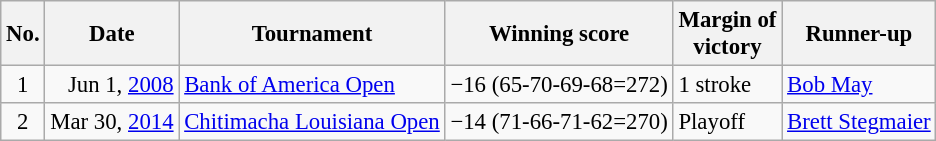<table class="wikitable" style="font-size:95%;">
<tr>
<th>No.</th>
<th>Date</th>
<th>Tournament</th>
<th>Winning score</th>
<th>Margin of<br>victory</th>
<th>Runner-up</th>
</tr>
<tr>
<td align=center>1</td>
<td align=right>Jun 1, <a href='#'>2008</a></td>
<td><a href='#'>Bank of America Open</a></td>
<td>−16 (65-70-69-68=272)</td>
<td>1 stroke</td>
<td> <a href='#'>Bob May</a></td>
</tr>
<tr>
<td align=center>2</td>
<td align=right>Mar 30, <a href='#'>2014</a></td>
<td><a href='#'>Chitimacha Louisiana Open</a></td>
<td>−14 (71-66-71-62=270)</td>
<td>Playoff</td>
<td> <a href='#'>Brett Stegmaier</a></td>
</tr>
</table>
